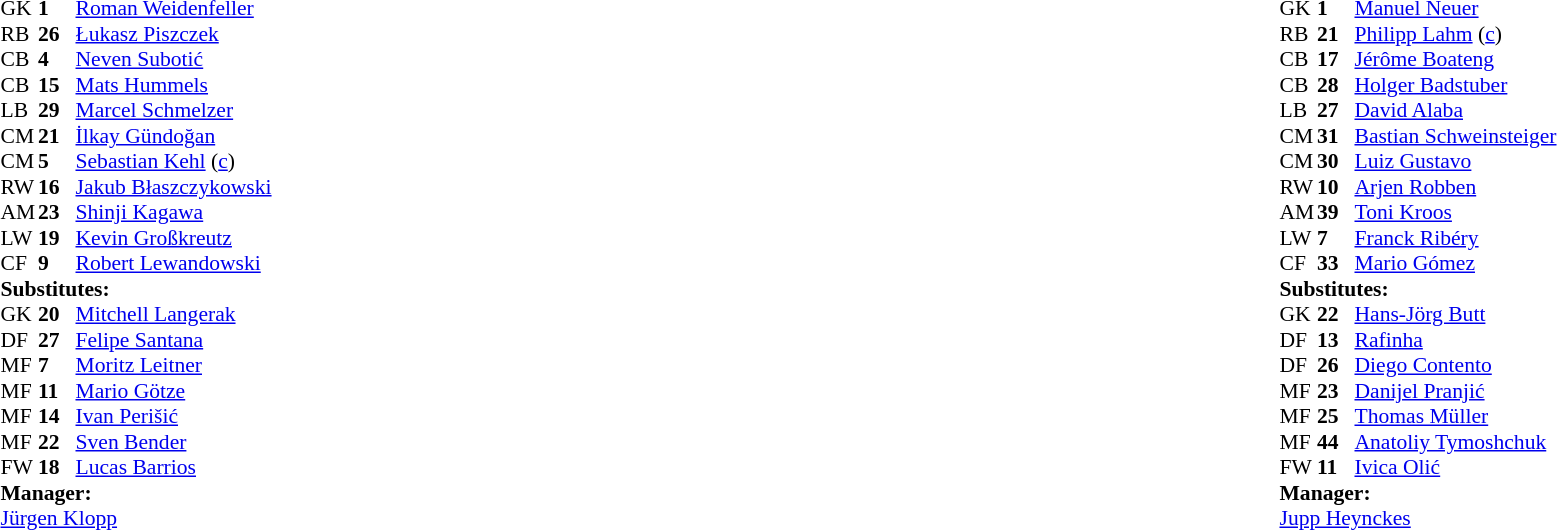<table width="100%">
<tr>
<td valign="top" width="40%"><br><table style="font-size:90%" cellspacing="0" cellpadding="0">
<tr>
<th width=25></th>
<th width=25></th>
</tr>
<tr>
<td>GK</td>
<td><strong>1</strong></td>
<td> <a href='#'>Roman Weidenfeller</a></td>
<td></td>
<td></td>
</tr>
<tr>
<td>RB</td>
<td><strong>26</strong></td>
<td> <a href='#'>Łukasz Piszczek</a></td>
</tr>
<tr>
<td>CB</td>
<td><strong>4</strong></td>
<td> <a href='#'>Neven Subotić</a></td>
</tr>
<tr>
<td>CB</td>
<td><strong>15</strong></td>
<td> <a href='#'>Mats Hummels</a></td>
<td></td>
</tr>
<tr>
<td>LB</td>
<td><strong>29</strong></td>
<td> <a href='#'>Marcel Schmelzer</a></td>
</tr>
<tr>
<td>CM</td>
<td><strong>21</strong></td>
<td> <a href='#'>İlkay Gündoğan</a></td>
</tr>
<tr>
<td>CM</td>
<td><strong>5</strong></td>
<td> <a href='#'>Sebastian Kehl</a> (<a href='#'>c</a>)</td>
</tr>
<tr>
<td>RW</td>
<td><strong>16</strong></td>
<td> <a href='#'>Jakub Błaszczykowski</a></td>
<td></td>
<td></td>
</tr>
<tr>
<td>AM</td>
<td><strong>23</strong></td>
<td> <a href='#'>Shinji Kagawa</a></td>
<td></td>
<td></td>
</tr>
<tr>
<td>LW</td>
<td><strong>19</strong></td>
<td> <a href='#'>Kevin Großkreutz</a></td>
</tr>
<tr>
<td>CF</td>
<td><strong>9</strong></td>
<td> <a href='#'>Robert Lewandowski</a></td>
</tr>
<tr>
<td colspan=3><strong>Substitutes:</strong></td>
</tr>
<tr>
<td>GK</td>
<td><strong>20</strong></td>
<td> <a href='#'>Mitchell Langerak</a></td>
<td></td>
<td></td>
</tr>
<tr>
<td>DF</td>
<td><strong>27</strong></td>
<td> <a href='#'>Felipe Santana</a></td>
</tr>
<tr>
<td>MF</td>
<td><strong>7</strong></td>
<td> <a href='#'>Moritz Leitner</a></td>
</tr>
<tr>
<td>MF</td>
<td><strong>11</strong></td>
<td> <a href='#'>Mario Götze</a></td>
</tr>
<tr>
<td>MF</td>
<td><strong>14</strong></td>
<td> <a href='#'>Ivan Perišić</a></td>
<td></td>
<td></td>
</tr>
<tr>
<td>MF</td>
<td><strong>22</strong></td>
<td> <a href='#'>Sven Bender</a></td>
<td></td>
<td></td>
</tr>
<tr>
<td>FW</td>
<td><strong>18</strong></td>
<td> <a href='#'>Lucas Barrios</a></td>
</tr>
<tr>
<td colspan=3><strong>Manager:</strong></td>
</tr>
<tr>
<td colspan=3> <a href='#'>Jürgen Klopp</a></td>
</tr>
</table>
</td>
<td valign="top"></td>
<td valign="top" width="50%"><br><table style="font-size:90%; margin:auto" cellspacing="0" cellpadding="0">
<tr>
<th width=25></th>
<th width=25></th>
</tr>
<tr>
<td>GK</td>
<td><strong>1</strong></td>
<td> <a href='#'>Manuel Neuer</a></td>
</tr>
<tr>
<td>RB</td>
<td><strong>21</strong></td>
<td> <a href='#'>Philipp Lahm</a> (<a href='#'>c</a>)</td>
</tr>
<tr>
<td>CB</td>
<td><strong>17</strong></td>
<td> <a href='#'>Jérôme Boateng</a></td>
</tr>
<tr>
<td>CB</td>
<td><strong>28</strong></td>
<td> <a href='#'>Holger Badstuber</a></td>
<td></td>
</tr>
<tr>
<td>LB</td>
<td><strong>27</strong></td>
<td> <a href='#'>David Alaba</a></td>
<td></td>
<td></td>
</tr>
<tr>
<td>CM</td>
<td><strong>31</strong></td>
<td> <a href='#'>Bastian Schweinsteiger</a></td>
<td></td>
</tr>
<tr>
<td>CM</td>
<td><strong>30</strong></td>
<td> <a href='#'>Luiz Gustavo</a></td>
<td></td>
<td></td>
</tr>
<tr>
<td>RW</td>
<td><strong>10</strong></td>
<td> <a href='#'>Arjen Robben</a></td>
</tr>
<tr>
<td>AM</td>
<td><strong>39</strong></td>
<td> <a href='#'>Toni Kroos</a></td>
</tr>
<tr>
<td>LW</td>
<td><strong>7</strong></td>
<td> <a href='#'>Franck Ribéry</a></td>
</tr>
<tr>
<td>CF</td>
<td><strong>33</strong></td>
<td> <a href='#'>Mario Gómez</a></td>
</tr>
<tr>
<td colspan=3><strong>Substitutes:</strong></td>
</tr>
<tr>
<td>GK</td>
<td><strong>22</strong></td>
<td> <a href='#'>Hans-Jörg Butt</a></td>
</tr>
<tr>
<td>DF</td>
<td><strong>13</strong></td>
<td> <a href='#'>Rafinha</a></td>
</tr>
<tr>
<td>DF</td>
<td><strong>26</strong></td>
<td> <a href='#'>Diego Contento</a></td>
<td></td>
<td></td>
</tr>
<tr>
<td>MF</td>
<td><strong>23</strong></td>
<td> <a href='#'>Danijel Pranjić</a></td>
</tr>
<tr>
<td>MF</td>
<td><strong>25</strong></td>
<td> <a href='#'>Thomas Müller</a></td>
<td></td>
<td></td>
</tr>
<tr>
<td>MF</td>
<td><strong>44</strong></td>
<td> <a href='#'>Anatoliy Tymoshchuk</a></td>
</tr>
<tr>
<td>FW</td>
<td><strong>11</strong></td>
<td> <a href='#'>Ivica Olić</a></td>
</tr>
<tr>
<td colspan=3><strong>Manager:</strong></td>
</tr>
<tr>
<td colspan=3> <a href='#'>Jupp Heynckes</a></td>
</tr>
</table>
</td>
</tr>
</table>
